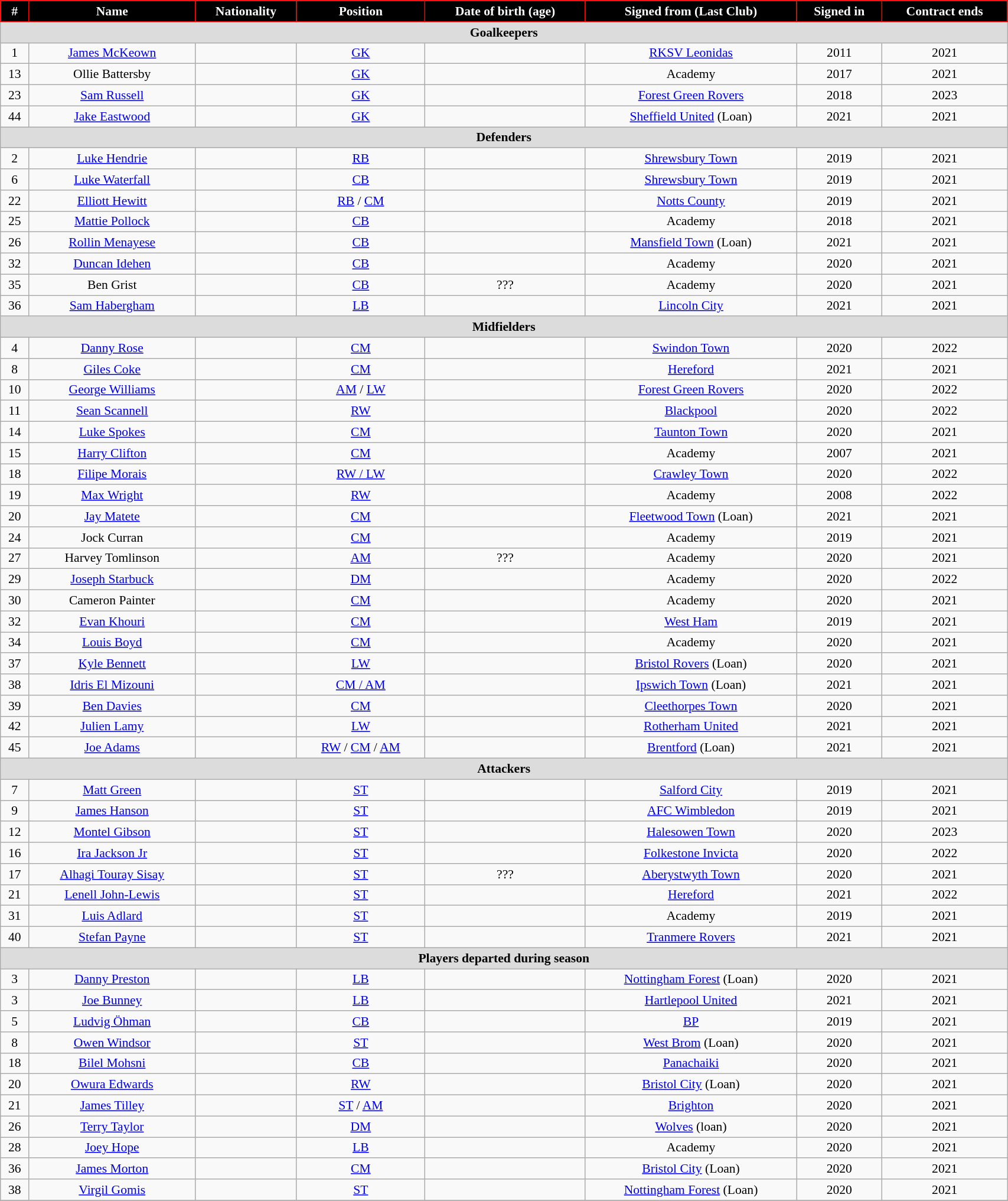<table class="wikitable" style="text-align:center; font-size:90%; width:90%;">
<tr>
<th style="background:black; color:#FFFFFF;border:1px solid red;">#</th>
<th style="background:black; color:#FFFFFF;border:1px solid red;">Name</th>
<th style="background:black; color:#FFFFFF;border:1px solid red;">Nationality</th>
<th style="background:black; color:#FFFFFF;border:1px solid red;">Position</th>
<th style="background:black; color:#FFFFFF;border:1px solid red;">Date of birth (age)</th>
<th style="background:black; color:#FFFFFF;border:1px solid red;">Signed from (Last Club)</th>
<th style="background:black; color:#FFFFFF;border:1px solid red;">Signed in</th>
<th style="background:black; color:#FFFFFF;border:1px solid red;">Contract ends</th>
</tr>
<tr>
<th colspan="8" scope="row" style="background:#dcdcdc;">Goalkeepers</th>
</tr>
<tr>
<td>1</td>
<td><a href='#'>James McKeown</a></td>
<td></td>
<td><a href='#'>GK</a></td>
<td></td>
<td><a href='#'>RKSV Leonidas</a> </td>
<td>2011</td>
<td>2021</td>
</tr>
<tr>
<td>13</td>
<td>Ollie Battersby</td>
<td></td>
<td><a href='#'>GK</a></td>
<td></td>
<td>Academy</td>
<td>2017</td>
<td>2021</td>
</tr>
<tr>
<td>23</td>
<td><a href='#'>Sam Russell</a></td>
<td></td>
<td><a href='#'>GK</a></td>
<td></td>
<td><a href='#'>Forest Green Rovers</a> </td>
<td>2018</td>
<td>2023</td>
</tr>
<tr>
<td>44</td>
<td><a href='#'>Jake Eastwood</a></td>
<td></td>
<td><a href='#'>GK</a></td>
<td></td>
<td><a href='#'>Sheffield United</a>  (Loan)</td>
<td>2021</td>
<td>2021</td>
</tr>
<tr>
<th colspan="8" scope="row" style="background:#dcdcdc;">Defenders</th>
</tr>
<tr>
<td>2</td>
<td><a href='#'>Luke Hendrie</a></td>
<td></td>
<td><a href='#'>RB</a></td>
<td></td>
<td><a href='#'>Shrewsbury Town</a> </td>
<td>2019</td>
<td>2021</td>
</tr>
<tr>
<td>6</td>
<td><a href='#'>Luke Waterfall</a></td>
<td></td>
<td><a href='#'>CB</a></td>
<td></td>
<td><a href='#'>Shrewsbury Town</a> </td>
<td>2019</td>
<td>2021</td>
</tr>
<tr>
<td>22</td>
<td><a href='#'>Elliott Hewitt</a></td>
<td></td>
<td><a href='#'>RB</a> / <a href='#'>CM</a></td>
<td></td>
<td><a href='#'>Notts County</a> </td>
<td>2019</td>
<td>2021</td>
</tr>
<tr>
<td>25</td>
<td><a href='#'>Mattie Pollock</a></td>
<td></td>
<td><a href='#'>CB</a></td>
<td></td>
<td>Academy</td>
<td>2018</td>
<td>2021</td>
</tr>
<tr>
<td>26</td>
<td><a href='#'>Rollin Menayese</a></td>
<td></td>
<td><a href='#'>CB</a></td>
<td></td>
<td><a href='#'>Mansfield Town</a>  (Loan)</td>
<td>2021</td>
<td>2021</td>
</tr>
<tr>
<td>32</td>
<td><a href='#'>Duncan Idehen</a></td>
<td></td>
<td><a href='#'>CB</a></td>
<td></td>
<td>Academy</td>
<td>2020</td>
<td>2021</td>
</tr>
<tr>
<td>35</td>
<td>Ben Grist</td>
<td></td>
<td><a href='#'>CB</a></td>
<td>???</td>
<td>Academy</td>
<td>2020</td>
<td>2021</td>
</tr>
<tr>
<td>36</td>
<td><a href='#'>Sam Habergham</a></td>
<td></td>
<td><a href='#'>LB</a></td>
<td></td>
<td><a href='#'>Lincoln City</a> </td>
<td>2021</td>
<td>2021</td>
</tr>
<tr>
<th colspan="8" scope="row" style="background:#dcdcdc;">Midfielders</th>
</tr>
<tr>
<td>4</td>
<td><a href='#'>Danny Rose</a></td>
<td></td>
<td><a href='#'>CM</a></td>
<td></td>
<td><a href='#'>Swindon Town</a> </td>
<td>2020</td>
<td>2022</td>
</tr>
<tr>
<td>8</td>
<td><a href='#'>Giles Coke</a></td>
<td></td>
<td><a href='#'>CM</a></td>
<td></td>
<td><a href='#'>Hereford</a> </td>
<td>2021</td>
<td>2021</td>
</tr>
<tr>
<td>10</td>
<td><a href='#'>George Williams</a></td>
<td></td>
<td><a href='#'>AM</a> / <a href='#'>LW</a></td>
<td></td>
<td><a href='#'>Forest Green Rovers</a> </td>
<td>2020</td>
<td>2022</td>
</tr>
<tr>
<td>11</td>
<td><a href='#'>Sean Scannell</a></td>
<td></td>
<td><a href='#'>RW</a></td>
<td></td>
<td><a href='#'>Blackpool</a> </td>
<td>2020</td>
<td>2022</td>
</tr>
<tr>
<td>14</td>
<td><a href='#'>Luke Spokes</a></td>
<td></td>
<td><a href='#'>CM</a></td>
<td></td>
<td><a href='#'>Taunton Town</a> </td>
<td>2020</td>
<td>2021</td>
</tr>
<tr>
<td>15</td>
<td><a href='#'>Harry Clifton</a></td>
<td></td>
<td><a href='#'>CM</a></td>
<td></td>
<td>Academy</td>
<td>2007</td>
<td>2021</td>
</tr>
<tr>
<td>18</td>
<td><a href='#'>Filipe Morais</a></td>
<td></td>
<td><a href='#'>RW / LW</a></td>
<td></td>
<td><a href='#'>Crawley Town</a> </td>
<td>2020</td>
<td>2022</td>
</tr>
<tr>
<td>19</td>
<td><a href='#'>Max Wright</a></td>
<td></td>
<td><a href='#'>RW</a></td>
<td></td>
<td>Academy</td>
<td>2008</td>
<td>2022</td>
</tr>
<tr>
<td>20</td>
<td><a href='#'>Jay Matete</a></td>
<td></td>
<td><a href='#'>CM</a></td>
<td></td>
<td><a href='#'>Fleetwood Town</a>  (Loan)</td>
<td>2021</td>
<td>2021</td>
</tr>
<tr>
<td>24</td>
<td>Jock Curran</td>
<td></td>
<td><a href='#'>CM</a></td>
<td></td>
<td>Academy</td>
<td>2019</td>
<td>2021</td>
</tr>
<tr>
<td>27</td>
<td>Harvey Tomlinson</td>
<td></td>
<td><a href='#'>AM</a></td>
<td>???</td>
<td>Academy</td>
<td>2020</td>
<td>2021</td>
</tr>
<tr>
<td>29</td>
<td><a href='#'>Joseph Starbuck</a></td>
<td></td>
<td><a href='#'>DM</a></td>
<td></td>
<td>Academy</td>
<td>2020</td>
<td>2022</td>
</tr>
<tr>
<td>30</td>
<td>Cameron Painter</td>
<td></td>
<td><a href='#'>CM</a></td>
<td></td>
<td>Academy</td>
<td>2020</td>
<td>2021</td>
</tr>
<tr>
<td>32</td>
<td><a href='#'>Evan Khouri</a></td>
<td></td>
<td><a href='#'>CM</a></td>
<td></td>
<td><a href='#'>West Ham</a> </td>
<td>2019</td>
<td>2021</td>
</tr>
<tr>
<td>34</td>
<td><a href='#'>Louis Boyd</a></td>
<td></td>
<td><a href='#'>CM</a></td>
<td></td>
<td>Academy</td>
<td>2020</td>
<td>2021</td>
</tr>
<tr>
<td>37</td>
<td><a href='#'>Kyle Bennett</a></td>
<td></td>
<td><a href='#'>LW</a></td>
<td></td>
<td><a href='#'>Bristol Rovers</a>  (Loan)</td>
<td>2020</td>
<td>2021</td>
</tr>
<tr>
<td>38</td>
<td><a href='#'>Idris El Mizouni</a></td>
<td></td>
<td><a href='#'>CM / AM</a></td>
<td></td>
<td><a href='#'>Ipswich Town</a>  (Loan)</td>
<td>2021</td>
<td>2021</td>
</tr>
<tr>
<td>39</td>
<td><a href='#'>Ben Davies</a></td>
<td></td>
<td><a href='#'>CM</a></td>
<td></td>
<td><a href='#'>Cleethorpes Town</a> </td>
<td>2020</td>
<td>2021</td>
</tr>
<tr>
<td>42</td>
<td><a href='#'>Julien Lamy</a></td>
<td></td>
<td><a href='#'>LW</a></td>
<td></td>
<td><a href='#'>Rotherham United</a> </td>
<td>2021</td>
<td>2021</td>
</tr>
<tr>
<td>45</td>
<td><a href='#'>Joe Adams</a></td>
<td></td>
<td><a href='#'>RW</a> / <a href='#'>CM</a> / <a href='#'>AM</a></td>
<td></td>
<td><a href='#'>Brentford</a>  (Loan)</td>
<td>2021</td>
<td>2021</td>
</tr>
<tr>
<th colspan="8" scope="row" style="background:#dcdcdc;">Attackers</th>
</tr>
<tr>
<td>7</td>
<td><a href='#'>Matt Green</a></td>
<td></td>
<td><a href='#'>ST</a></td>
<td></td>
<td><a href='#'>Salford City</a> </td>
<td>2019</td>
<td>2021</td>
</tr>
<tr>
<td>9</td>
<td><a href='#'>James Hanson</a></td>
<td></td>
<td><a href='#'>ST</a></td>
<td></td>
<td><a href='#'>AFC Wimbledon</a> </td>
<td>2019</td>
<td>2021</td>
</tr>
<tr>
<td>12</td>
<td><a href='#'>Montel Gibson</a></td>
<td></td>
<td><a href='#'>ST</a></td>
<td></td>
<td><a href='#'>Halesowen Town</a> </td>
<td>2020</td>
<td>2023</td>
</tr>
<tr>
<td>16</td>
<td><a href='#'>Ira Jackson Jr</a></td>
<td></td>
<td><a href='#'>ST</a></td>
<td></td>
<td><a href='#'>Folkestone Invicta</a> </td>
<td>2020</td>
<td>2022</td>
</tr>
<tr>
<td>17</td>
<td><a href='#'>Alhagi Touray Sisay</a></td>
<td></td>
<td><a href='#'>ST</a></td>
<td>???</td>
<td><a href='#'>Aberystwyth Town</a> </td>
<td>2020</td>
<td>2021</td>
</tr>
<tr>
<td>21</td>
<td><a href='#'>Lenell John-Lewis</a></td>
<td></td>
<td><a href='#'>ST</a></td>
<td></td>
<td><a href='#'>Hereford</a> </td>
<td>2021</td>
<td>2022</td>
</tr>
<tr>
<td>31</td>
<td><a href='#'>Luis Adlard</a></td>
<td></td>
<td><a href='#'>ST</a></td>
<td></td>
<td>Academy</td>
<td>2019</td>
<td>2021</td>
</tr>
<tr>
<td>40</td>
<td><a href='#'>Stefan Payne</a></td>
<td></td>
<td><a href='#'>ST</a></td>
<td></td>
<td><a href='#'>Tranmere Rovers</a> </td>
<td>2021</td>
<td>2021</td>
</tr>
<tr>
<th colspan="8" scope="row" style="background:#dcdcdc;">Players departed during season</th>
</tr>
<tr>
<td>3</td>
<td><a href='#'>Danny Preston</a></td>
<td></td>
<td><a href='#'>LB</a></td>
<td></td>
<td><a href='#'>Nottingham Forest</a>  (Loan)</td>
<td>2020</td>
<td>2021</td>
</tr>
<tr>
<td>3</td>
<td><a href='#'>Joe Bunney</a></td>
<td></td>
<td><a href='#'>LB</a></td>
<td></td>
<td><a href='#'>Hartlepool United</a> </td>
<td>2021</td>
<td>2021</td>
</tr>
<tr>
<td>5</td>
<td><a href='#'>Ludvig Öhman</a></td>
<td></td>
<td><a href='#'>CB</a></td>
<td></td>
<td><a href='#'>BP</a> </td>
<td>2019</td>
<td>2021</td>
</tr>
<tr>
<td>8</td>
<td><a href='#'>Owen Windsor</a></td>
<td></td>
<td><a href='#'>ST</a></td>
<td></td>
<td><a href='#'>West Brom</a>  (Loan)</td>
<td>2020</td>
<td>2021</td>
</tr>
<tr>
<td>18</td>
<td><a href='#'>Bilel Mohsni</a></td>
<td></td>
<td><a href='#'>CB</a></td>
<td></td>
<td><a href='#'>Panachaiki</a> </td>
<td>2020</td>
<td>2021</td>
</tr>
<tr>
<td>20</td>
<td><a href='#'>Owura Edwards</a></td>
<td></td>
<td><a href='#'>RW</a></td>
<td></td>
<td><a href='#'>Bristol City</a>  (Loan)</td>
<td>2020</td>
<td>2021</td>
</tr>
<tr>
<td>21</td>
<td><a href='#'>James Tilley</a></td>
<td></td>
<td><a href='#'>ST</a> / <a href='#'>AM</a></td>
<td></td>
<td><a href='#'>Brighton</a> </td>
<td>2020</td>
<td>2021</td>
</tr>
<tr>
<td>26</td>
<td><a href='#'>Terry Taylor</a></td>
<td></td>
<td><a href='#'>DM</a></td>
<td></td>
<td><a href='#'>Wolves</a>  (loan)</td>
<td>2020</td>
<td>2021</td>
</tr>
<tr>
<td>28</td>
<td><a href='#'>Joey Hope</a></td>
<td></td>
<td><a href='#'>LB</a></td>
<td></td>
<td>Academy</td>
<td>2020</td>
<td>2021</td>
</tr>
<tr>
<td>36</td>
<td><a href='#'>James Morton</a></td>
<td></td>
<td><a href='#'>CM</a></td>
<td></td>
<td><a href='#'>Bristol City</a>  (Loan)</td>
<td>2020</td>
<td>2021</td>
</tr>
<tr>
<td>38</td>
<td><a href='#'>Virgil Gomis</a></td>
<td></td>
<td><a href='#'>ST</a></td>
<td></td>
<td><a href='#'>Nottingham Forest</a>  (Loan)</td>
<td>2020</td>
<td>2021</td>
</tr>
<tr>
</tr>
</table>
